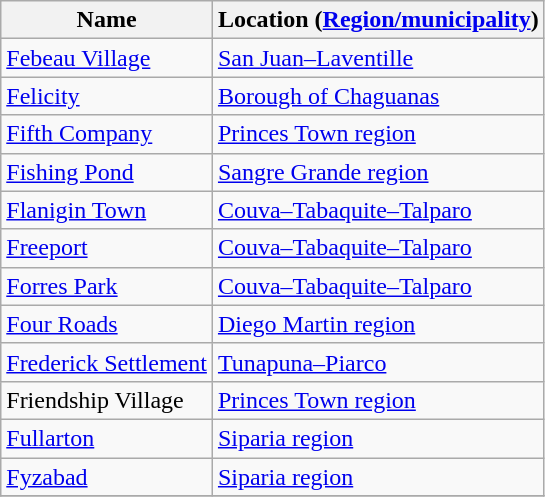<table class="wikitable">
<tr>
<th>Name</th>
<th>Location (<a href='#'>Region/municipality</a>)</th>
</tr>
<tr>
<td><a href='#'>Febeau Village</a></td>
<td><a href='#'>San Juan–Laventille</a></td>
</tr>
<tr>
<td><a href='#'>Felicity</a></td>
<td><a href='#'>Borough of Chaguanas</a></td>
</tr>
<tr>
<td><a href='#'>Fifth Company</a></td>
<td><a href='#'>Princes Town region</a></td>
</tr>
<tr>
<td><a href='#'>Fishing Pond</a></td>
<td><a href='#'>Sangre Grande region</a></td>
</tr>
<tr>
<td><a href='#'>Flanigin Town</a></td>
<td><a href='#'>Couva–Tabaquite–Talparo</a></td>
</tr>
<tr>
<td><a href='#'>Freeport</a></td>
<td><a href='#'>Couva–Tabaquite–Talparo</a></td>
</tr>
<tr>
<td><a href='#'>Forres Park</a></td>
<td><a href='#'>Couva–Tabaquite–Talparo</a></td>
</tr>
<tr>
<td><a href='#'>Four Roads</a></td>
<td><a href='#'>Diego Martin region</a></td>
</tr>
<tr>
<td><a href='#'>Frederick Settlement</a></td>
<td><a href='#'>Tunapuna–Piarco</a></td>
</tr>
<tr>
<td>Friendship Village</td>
<td><a href='#'>Princes Town region</a></td>
</tr>
<tr>
<td><a href='#'>Fullarton</a></td>
<td><a href='#'>Siparia region</a></td>
</tr>
<tr>
<td><a href='#'>Fyzabad</a></td>
<td><a href='#'>Siparia region</a></td>
</tr>
<tr>
</tr>
</table>
